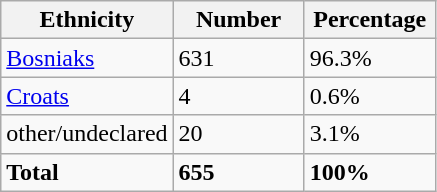<table class="wikitable">
<tr>
<th width="100px">Ethnicity</th>
<th width="80px">Number</th>
<th width="80px">Percentage</th>
</tr>
<tr>
<td><a href='#'>Bosniaks</a></td>
<td>631</td>
<td>96.3%</td>
</tr>
<tr>
<td><a href='#'>Croats</a></td>
<td>4</td>
<td>0.6%</td>
</tr>
<tr>
<td>other/undeclared</td>
<td>20</td>
<td>3.1%</td>
</tr>
<tr>
<td><strong>Total</strong></td>
<td><strong>655</strong></td>
<td><strong>100%</strong></td>
</tr>
</table>
